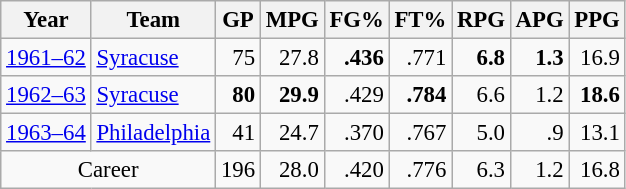<table class="wikitable sortable" style="font-size:95%; text-align:right;">
<tr>
<th>Year</th>
<th>Team</th>
<th>GP</th>
<th>MPG</th>
<th>FG%</th>
<th>FT%</th>
<th>RPG</th>
<th>APG</th>
<th>PPG</th>
</tr>
<tr>
<td style="text-align:left;"><a href='#'>1961–62</a></td>
<td style="text-align:left;"><a href='#'>Syracuse</a></td>
<td>75</td>
<td>27.8</td>
<td><strong>.436</strong></td>
<td>.771</td>
<td><strong>6.8</strong></td>
<td><strong>1.3</strong></td>
<td>16.9</td>
</tr>
<tr>
<td style="text-align:left;"><a href='#'>1962–63</a></td>
<td style="text-align:left;"><a href='#'>Syracuse</a></td>
<td><strong>80</strong></td>
<td><strong>29.9</strong></td>
<td>.429</td>
<td><strong>.784</strong></td>
<td>6.6</td>
<td>1.2</td>
<td><strong>18.6</strong></td>
</tr>
<tr>
<td style="text-align:left;"><a href='#'>1963–64</a></td>
<td style="text-align:left;"><a href='#'>Philadelphia</a></td>
<td>41</td>
<td>24.7</td>
<td>.370</td>
<td>.767</td>
<td>5.0</td>
<td>.9</td>
<td>13.1</td>
</tr>
<tr class="sortbottom">
<td colspan="2" style="text-align:center;">Career</td>
<td>196</td>
<td>28.0</td>
<td>.420</td>
<td>.776</td>
<td>6.3</td>
<td>1.2</td>
<td>16.8</td>
</tr>
</table>
